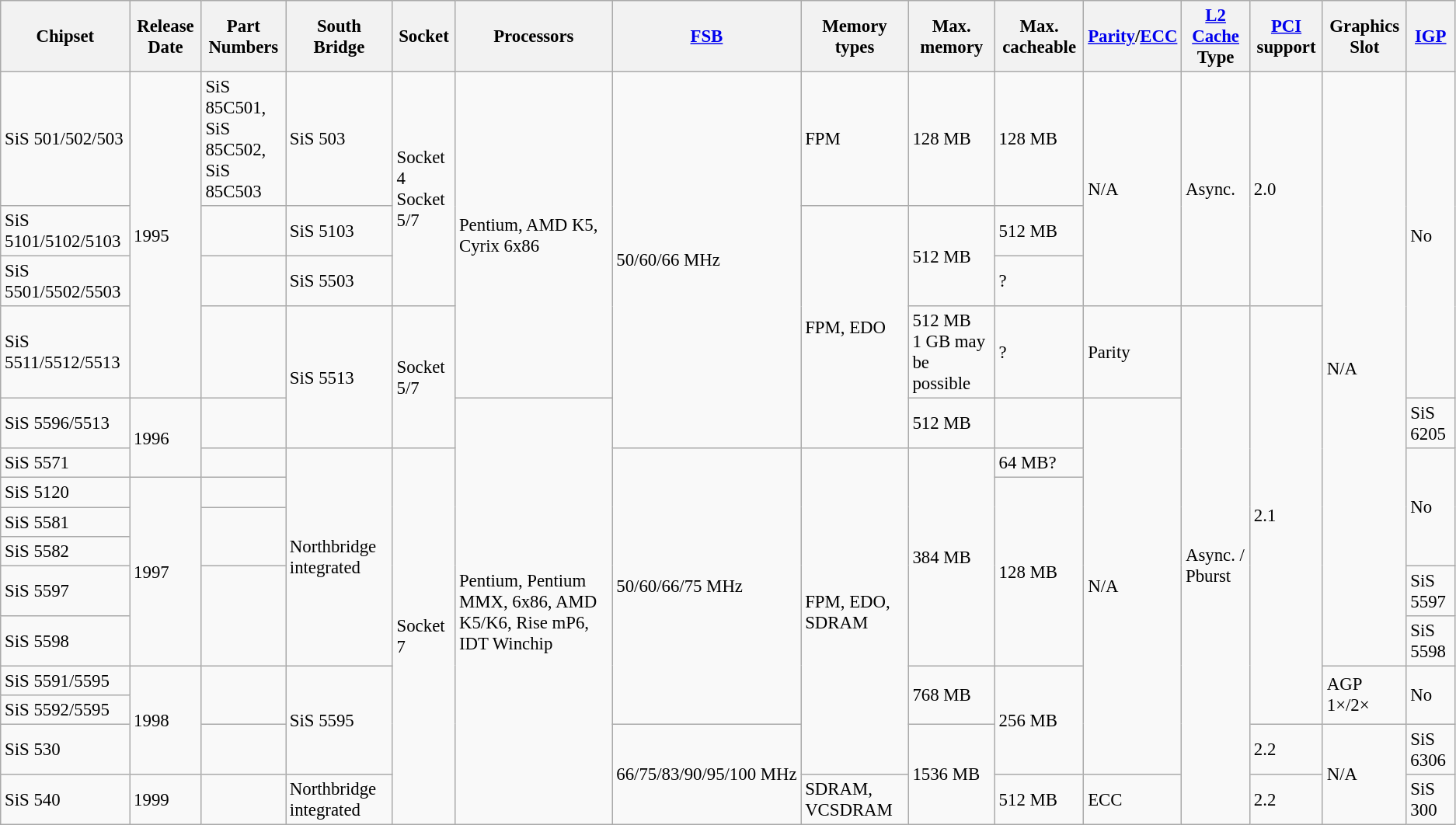<table class="wikitable" style="font-size: 95%;">
<tr>
<th>Chipset</th>
<th>Release Date</th>
<th>Part Numbers</th>
<th>South Bridge</th>
<th>Socket</th>
<th>Processors</th>
<th><a href='#'>FSB</a></th>
<th>Memory types</th>
<th>Max. memory</th>
<th>Max. cacheable</th>
<th><a href='#'>Parity</a>/<a href='#'>ECC</a></th>
<th><a href='#'>L2 Cache</a> Type</th>
<th><a href='#'>PCI</a> support</th>
<th>Graphics Slot</th>
<th><a href='#'>IGP</a></th>
</tr>
<tr>
<td>SiS 501/502/503</td>
<td rowspan="4">1995</td>
<td>SiS 85C501,<br>SiS 85C502,<br>SiS 85C503</td>
<td>SiS 503</td>
<td rowspan="3">Socket 4<br>Socket 5/7</td>
<td rowspan="4">Pentium, AMD K5, Cyrix 6x86</td>
<td rowspan="5">50/60/66 MHz</td>
<td>FPM</td>
<td>128 MB</td>
<td>128 MB</td>
<td rowspan="3">N/A</td>
<td rowspan="3">Async.</td>
<td rowspan="3">2.0</td>
<td rowspan="11">N/A</td>
<td rowspan="4">No</td>
</tr>
<tr>
<td>SiS 5101/5102/5103</td>
<td></td>
<td>SiS 5103</td>
<td rowspan="4">FPM, EDO</td>
<td rowspan="2">512 MB</td>
<td>512 MB</td>
</tr>
<tr>
<td>SiS 5501/5502/5503</td>
<td></td>
<td>SiS 5503</td>
<td>?</td>
</tr>
<tr>
<td>SiS 5511/5512/5513</td>
<td></td>
<td rowspan="2">SiS 5513</td>
<td rowspan="2">Socket 5/7</td>
<td>512 MB<br>1 GB may be possible</td>
<td>?</td>
<td>Parity</td>
<td rowspan="12">Async. / Pburst</td>
<td rowspan="10">2.1</td>
</tr>
<tr>
<td>SiS 5596/5513</td>
<td rowspan="2">1996</td>
<td></td>
<td rowspan="11">Pentium, Pentium MMX, 6x86, AMD K5/K6, Rise mP6, IDT Winchip</td>
<td>512 MB</td>
<td></td>
<td rowspan="10">N/A</td>
<td>SiS 6205</td>
</tr>
<tr>
<td>SiS 5571</td>
<td></td>
<td rowspan="6">Northbridge integrated</td>
<td rowspan="10">Socket 7</td>
<td rowspan="8">50/60/66/75 MHz</td>
<td rowspan="9">FPM, EDO, SDRAM</td>
<td rowspan="6">384 MB</td>
<td>64 MB?</td>
<td rowspan="4">No</td>
</tr>
<tr>
<td>SiS 5120</td>
<td rowspan="5">1997</td>
<td></td>
<td rowspan="5">128 MB</td>
</tr>
<tr>
<td>SiS 5581</td>
<td rowspan="2"></td>
</tr>
<tr>
<td>SiS 5582</td>
</tr>
<tr>
<td>SiS 5597</td>
<td rowspan="2"></td>
<td>SiS 5597</td>
</tr>
<tr>
<td>SiS 5598</td>
<td>SiS 5598</td>
</tr>
<tr>
<td>SiS 5591/5595</td>
<td rowspan="3">1998</td>
<td rowspan="2"></td>
<td rowspan="3">SiS 5595</td>
<td rowspan="2">768 MB</td>
<td rowspan="3">256 MB</td>
<td rowspan="2">AGP 1×/2×</td>
<td rowspan="2">No</td>
</tr>
<tr>
<td>SiS 5592/5595</td>
</tr>
<tr>
<td>SiS 530</td>
<td></td>
<td rowspan="2">66/75/83/90/95/100 MHz</td>
<td rowspan="2">1536 MB</td>
<td>2.2</td>
<td rowspan="2">N/A</td>
<td>SiS 6306</td>
</tr>
<tr>
<td>SiS 540</td>
<td>1999</td>
<td></td>
<td>Northbridge integrated</td>
<td>SDRAM, VCSDRAM</td>
<td>512 MB</td>
<td>ECC</td>
<td>2.2</td>
<td>SiS 300</td>
</tr>
</table>
